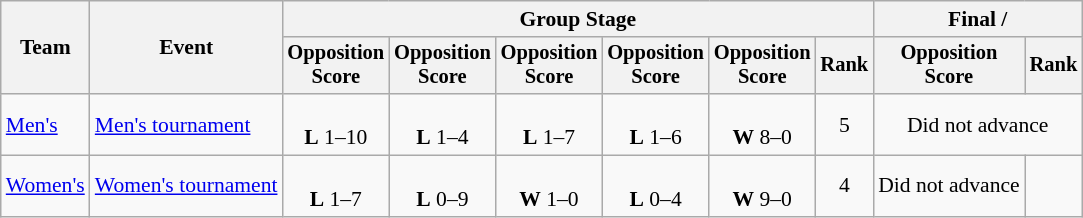<table class="wikitable" style="font-size:90%">
<tr>
<th rowspan=2>Team</th>
<th rowspan=2>Event</th>
<th colspan=6>Group Stage</th>
<th colspan=2>Final / </th>
</tr>
<tr style="font-size:95%">
<th>Opposition<br>Score</th>
<th>Opposition<br>Score</th>
<th>Opposition<br>Score</th>
<th>Opposition<br>Score</th>
<th>Opposition<br>Score</th>
<th>Rank</th>
<th>Opposition<br>Score</th>
<th>Rank</th>
</tr>
<tr align=center>
<td align=left><a href='#'>Men's</a></td>
<td align=left><a href='#'>Men's tournament</a></td>
<td><br><strong>L</strong> 1–10</td>
<td><br><strong>L</strong> 1–4</td>
<td><br><strong>L</strong> 1–7</td>
<td><br><strong>L</strong> 1–6</td>
<td><br><strong>W</strong> 8–0</td>
<td>5</td>
<td colspan="2">Did not advance</td>
</tr>
<tr align=center>
<td align=left><a href='#'>Women's</a></td>
<td align=left><a href='#'>Women's tournament</a></td>
<td><br><strong>L</strong> 1–7</td>
<td><br><strong>L</strong> 0–9</td>
<td><br><strong>W</strong> 1–0</td>
<td><br><strong>L</strong> 0–4</td>
<td><br><strong>W</strong> 9–0</td>
<td>4</td>
<td>Did not advance</td>
<td></td>
</tr>
</table>
